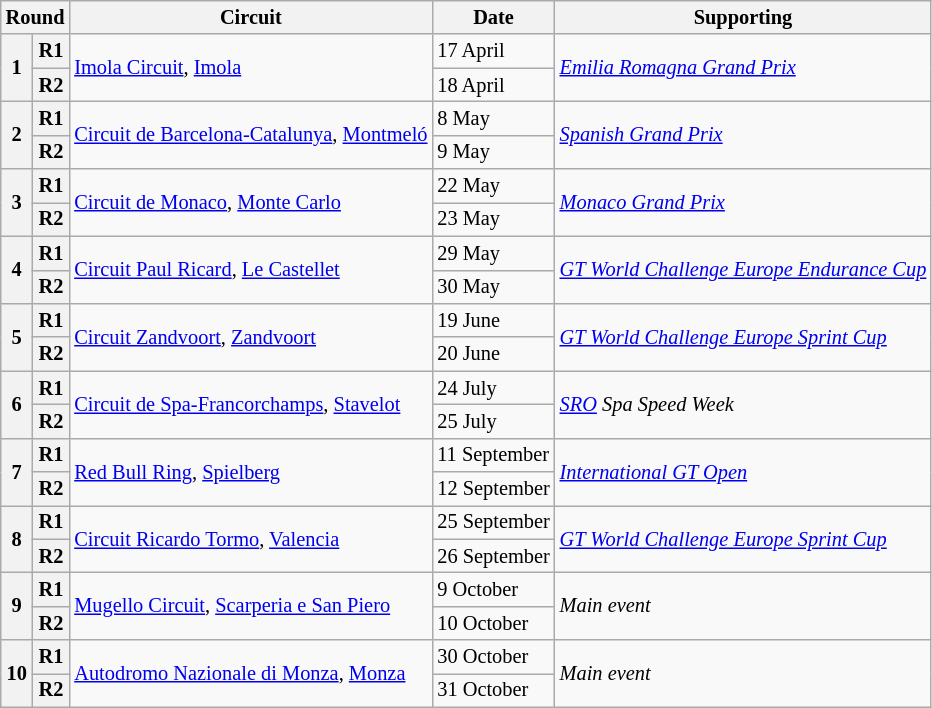<table class="wikitable" style="font-size:85%">
<tr>
<th colspan=2>Round</th>
<th>Circuit</th>
<th>Date</th>
<th>Supporting</th>
</tr>
<tr>
<th rowspan=2>1</th>
<th>R1</th>
<td rowspan=2> <a href='#'>Imola Circuit</a>, <a href='#'>Imola</a></td>
<td>17 April</td>
<td rowspan=2><em><a href='#'>Emilia Romagna Grand Prix</a></em></td>
</tr>
<tr>
<th>R2</th>
<td>18 April</td>
</tr>
<tr>
<th rowspan=2>2</th>
<th>R1</th>
<td rowspan=2 nowrap> <a href='#'>Circuit de Barcelona-Catalunya</a>, <a href='#'>Montmeló</a></td>
<td>8 May</td>
<td rowspan=2><em><a href='#'>Spanish Grand Prix</a></em></td>
</tr>
<tr>
<th>R2</th>
<td>9 May</td>
</tr>
<tr>
<th rowspan=2>3</th>
<th>R1</th>
<td rowspan=2> <a href='#'>Circuit de Monaco</a>, <a href='#'>Monte Carlo</a></td>
<td>22 May</td>
<td rowspan=2><em><a href='#'>Monaco Grand Prix</a></em></td>
</tr>
<tr>
<th>R2</th>
<td>23 May</td>
</tr>
<tr>
<th rowspan=2>4</th>
<th>R1</th>
<td rowspan=2> <a href='#'>Circuit Paul Ricard</a>, <a href='#'>Le Castellet</a></td>
<td>29 May</td>
<td rowspan=2 nowrap><em><a href='#'>GT World Challenge Europe Endurance Cup</a></em></td>
</tr>
<tr>
<th>R2</th>
<td>30 May</td>
</tr>
<tr>
<th rowspan=2>5</th>
<th>R1</th>
<td rowspan=2> <a href='#'>Circuit Zandvoort</a>, <a href='#'>Zandvoort</a></td>
<td>19 June</td>
<td rowspan=2><em><a href='#'>GT World Challenge Europe Sprint Cup</a></em></td>
</tr>
<tr>
<th>R2</th>
<td>20 June</td>
</tr>
<tr>
<th rowspan=2>6</th>
<th>R1</th>
<td rowspan=2> <a href='#'>Circuit de Spa-Francorchamps</a>, <a href='#'>Stavelot</a></td>
<td>24 July</td>
<td rowspan=2><em><a href='#'>SRO</a> Spa Speed Week</em></td>
</tr>
<tr>
<th>R2</th>
<td>25 July</td>
</tr>
<tr>
<th rowspan="2">7</th>
<th>R1</th>
<td rowspan="2"> <a href='#'>Red Bull Ring</a>, <a href='#'>Spielberg</a></td>
<td>11 September</td>
<td rowspan="2"><em><a href='#'>International GT Open</a></em></td>
</tr>
<tr>
<th>R2</th>
<td nowrap>12 September</td>
</tr>
<tr>
<th rowspan="2">8</th>
<th>R1</th>
<td rowspan="2"> <a href='#'>Circuit Ricardo Tormo</a>, <a href='#'>Valencia</a></td>
<td>25 September</td>
<td rowspan="2"><em><a href='#'>GT World Challenge Europe Sprint Cup</a></em></td>
</tr>
<tr>
<th>R2</th>
<td>26 September</td>
</tr>
<tr>
<th rowspan="2">9</th>
<th>R1</th>
<td rowspan="2"> <a href='#'>Mugello Circuit</a>, <a href='#'>Scarperia e San Piero</a></td>
<td>9 October</td>
<td rowspan="2"><em>Main event</em></td>
</tr>
<tr>
<th>R2</th>
<td>10 October</td>
</tr>
<tr>
<th rowspan=2>10</th>
<th>R1</th>
<td rowspan=2> <a href='#'>Autodromo Nazionale di Monza</a>, <a href='#'>Monza</a></td>
<td>30 October</td>
<td rowspan=2><em>Main event</em></td>
</tr>
<tr>
<th>R2</th>
<td>31 October</td>
</tr>
</table>
